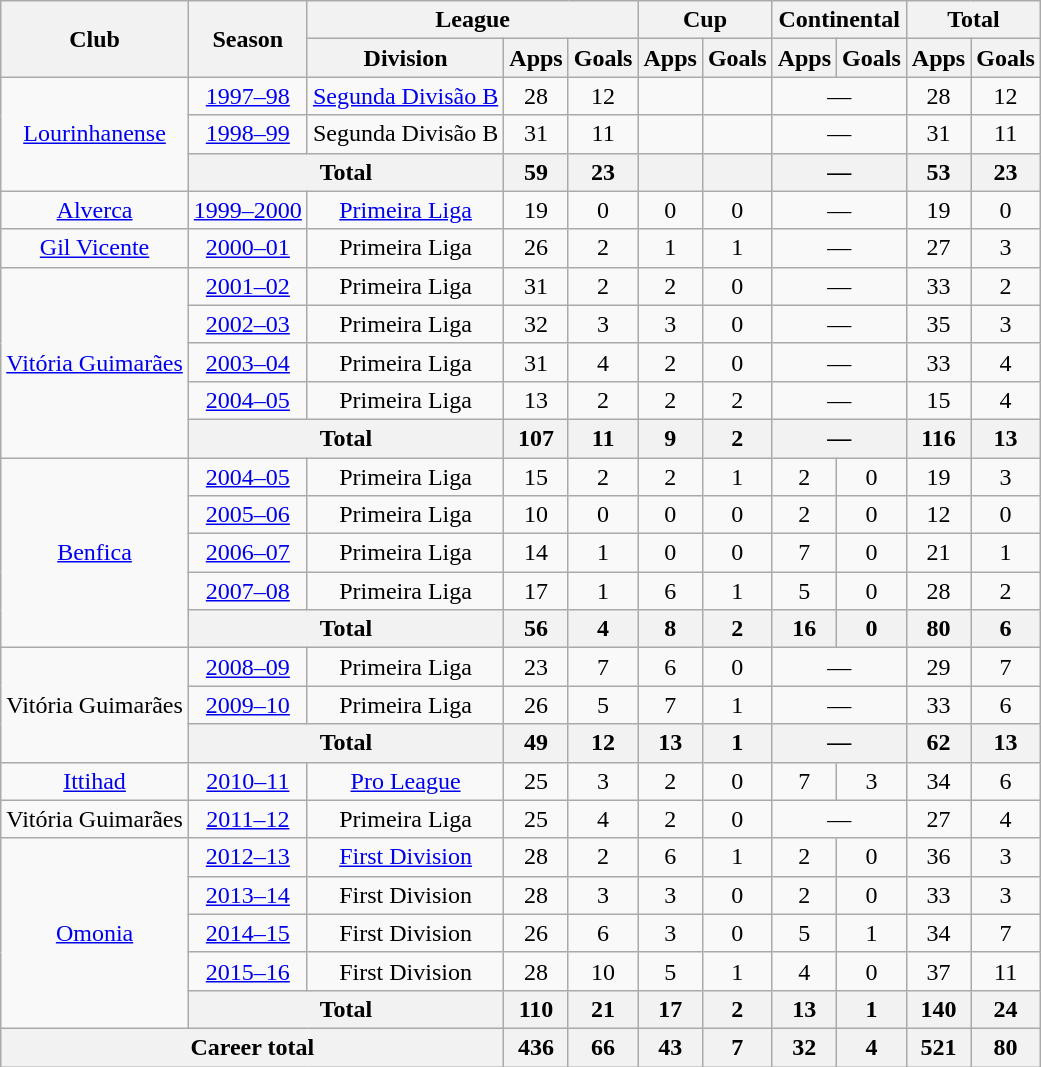<table class="wikitable" style="text-align:center">
<tr>
<th rowspan="2">Club</th>
<th rowspan="2">Season</th>
<th colspan="3">League</th>
<th colspan="2">Cup</th>
<th colspan="2">Continental</th>
<th colspan="2">Total</th>
</tr>
<tr>
<th>Division</th>
<th>Apps</th>
<th>Goals</th>
<th>Apps</th>
<th>Goals</th>
<th>Apps</th>
<th>Goals</th>
<th>Apps</th>
<th>Goals</th>
</tr>
<tr>
<td rowspan="3"><a href='#'>Lourinhanense</a></td>
<td><a href='#'>1997–98</a></td>
<td><a href='#'>Segunda Divisão B</a></td>
<td>28</td>
<td>12</td>
<td></td>
<td></td>
<td colspan="2">—</td>
<td>28</td>
<td>12</td>
</tr>
<tr>
<td><a href='#'>1998–99</a></td>
<td>Segunda Divisão B</td>
<td>31</td>
<td>11</td>
<td></td>
<td></td>
<td colspan="2">—</td>
<td>31</td>
<td>11</td>
</tr>
<tr>
<th colspan="2">Total</th>
<th>59</th>
<th>23</th>
<th></th>
<th></th>
<th colspan="2">—</th>
<th>53</th>
<th>23</th>
</tr>
<tr>
<td><a href='#'>Alverca</a></td>
<td><a href='#'>1999–2000</a></td>
<td><a href='#'>Primeira Liga</a></td>
<td>19</td>
<td>0</td>
<td>0</td>
<td>0</td>
<td colspan="2">—</td>
<td>19</td>
<td>0</td>
</tr>
<tr>
<td><a href='#'>Gil Vicente</a></td>
<td><a href='#'>2000–01</a></td>
<td>Primeira Liga</td>
<td>26</td>
<td>2</td>
<td>1</td>
<td>1</td>
<td colspan="2">—</td>
<td>27</td>
<td>3</td>
</tr>
<tr>
<td rowspan="5"><a href='#'>Vitória Guimarães</a></td>
<td><a href='#'>2001–02</a></td>
<td>Primeira Liga</td>
<td>31</td>
<td>2</td>
<td>2</td>
<td>0</td>
<td colspan="2">—</td>
<td>33</td>
<td>2</td>
</tr>
<tr>
<td><a href='#'>2002–03</a></td>
<td>Primeira Liga</td>
<td>32</td>
<td>3</td>
<td>3</td>
<td>0</td>
<td colspan="2">—</td>
<td>35</td>
<td>3</td>
</tr>
<tr>
<td><a href='#'>2003–04</a></td>
<td>Primeira Liga</td>
<td>31</td>
<td>4</td>
<td>2</td>
<td>0</td>
<td colspan="2">—</td>
<td>33</td>
<td>4</td>
</tr>
<tr>
<td><a href='#'>2004–05</a></td>
<td>Primeira Liga</td>
<td>13</td>
<td>2</td>
<td>2</td>
<td>2</td>
<td colspan="2">—</td>
<td>15</td>
<td>4</td>
</tr>
<tr>
<th colspan="2">Total</th>
<th>107</th>
<th>11</th>
<th>9</th>
<th>2</th>
<th colspan="2">—</th>
<th>116</th>
<th>13</th>
</tr>
<tr>
<td rowspan="5"><a href='#'>Benfica</a></td>
<td><a href='#'>2004–05</a></td>
<td>Primeira Liga</td>
<td>15</td>
<td>2</td>
<td>2</td>
<td>1</td>
<td>2</td>
<td>0</td>
<td>19</td>
<td>3</td>
</tr>
<tr>
<td><a href='#'>2005–06</a></td>
<td>Primeira Liga</td>
<td>10</td>
<td>0</td>
<td>0</td>
<td>0</td>
<td>2</td>
<td>0</td>
<td>12</td>
<td>0</td>
</tr>
<tr>
<td><a href='#'>2006–07</a></td>
<td>Primeira Liga</td>
<td>14</td>
<td>1</td>
<td>0</td>
<td>0</td>
<td>7</td>
<td>0</td>
<td>21</td>
<td>1</td>
</tr>
<tr>
<td><a href='#'>2007–08</a></td>
<td>Primeira Liga</td>
<td>17</td>
<td>1</td>
<td>6</td>
<td>1</td>
<td>5</td>
<td>0</td>
<td>28</td>
<td>2</td>
</tr>
<tr>
<th colspan="2">Total</th>
<th>56</th>
<th>4</th>
<th>8</th>
<th>2</th>
<th>16</th>
<th>0</th>
<th>80</th>
<th>6</th>
</tr>
<tr>
<td rowspan="3">Vitória Guimarães</td>
<td><a href='#'>2008–09</a></td>
<td>Primeira Liga</td>
<td>23</td>
<td>7</td>
<td>6</td>
<td>0</td>
<td colspan="2">—</td>
<td>29</td>
<td>7</td>
</tr>
<tr>
<td><a href='#'>2009–10</a></td>
<td>Primeira Liga</td>
<td>26</td>
<td>5</td>
<td>7</td>
<td>1</td>
<td colspan="2">—</td>
<td>33</td>
<td>6</td>
</tr>
<tr>
<th colspan="2">Total</th>
<th>49</th>
<th>12</th>
<th>13</th>
<th>1</th>
<th colspan="2">—</th>
<th>62</th>
<th>13</th>
</tr>
<tr>
<td><a href='#'>Ittihad</a></td>
<td><a href='#'>2010–11</a></td>
<td><a href='#'>Pro League</a></td>
<td>25</td>
<td>3</td>
<td>2</td>
<td>0</td>
<td>7</td>
<td>3</td>
<td>34</td>
<td>6</td>
</tr>
<tr>
<td>Vitória Guimarães</td>
<td><a href='#'>2011–12</a></td>
<td>Primeira Liga</td>
<td>25</td>
<td>4</td>
<td>2</td>
<td>0</td>
<td colspan="2">—</td>
<td>27</td>
<td>4</td>
</tr>
<tr>
<td rowspan="5"><a href='#'>Omonia</a></td>
<td><a href='#'>2012–13</a></td>
<td><a href='#'>First Division</a></td>
<td>28</td>
<td>2</td>
<td>6</td>
<td>1</td>
<td>2</td>
<td>0</td>
<td>36</td>
<td>3</td>
</tr>
<tr>
<td><a href='#'>2013–14</a></td>
<td>First Division</td>
<td>28</td>
<td>3</td>
<td>3</td>
<td>0</td>
<td>2</td>
<td>0</td>
<td>33</td>
<td>3</td>
</tr>
<tr>
<td><a href='#'>2014–15</a></td>
<td>First Division</td>
<td>26</td>
<td>6</td>
<td>3</td>
<td>0</td>
<td>5</td>
<td>1</td>
<td>34</td>
<td>7</td>
</tr>
<tr>
<td><a href='#'>2015–16</a></td>
<td>First Division</td>
<td>28</td>
<td>10</td>
<td>5</td>
<td>1</td>
<td>4</td>
<td>0</td>
<td>37</td>
<td>11</td>
</tr>
<tr>
<th colspan="2">Total</th>
<th>110</th>
<th>21</th>
<th>17</th>
<th>2</th>
<th>13</th>
<th>1</th>
<th>140</th>
<th>24</th>
</tr>
<tr>
<th colspan="3">Career total</th>
<th>436</th>
<th>66</th>
<th>43</th>
<th>7</th>
<th>32</th>
<th>4</th>
<th>521</th>
<th>80</th>
</tr>
</table>
